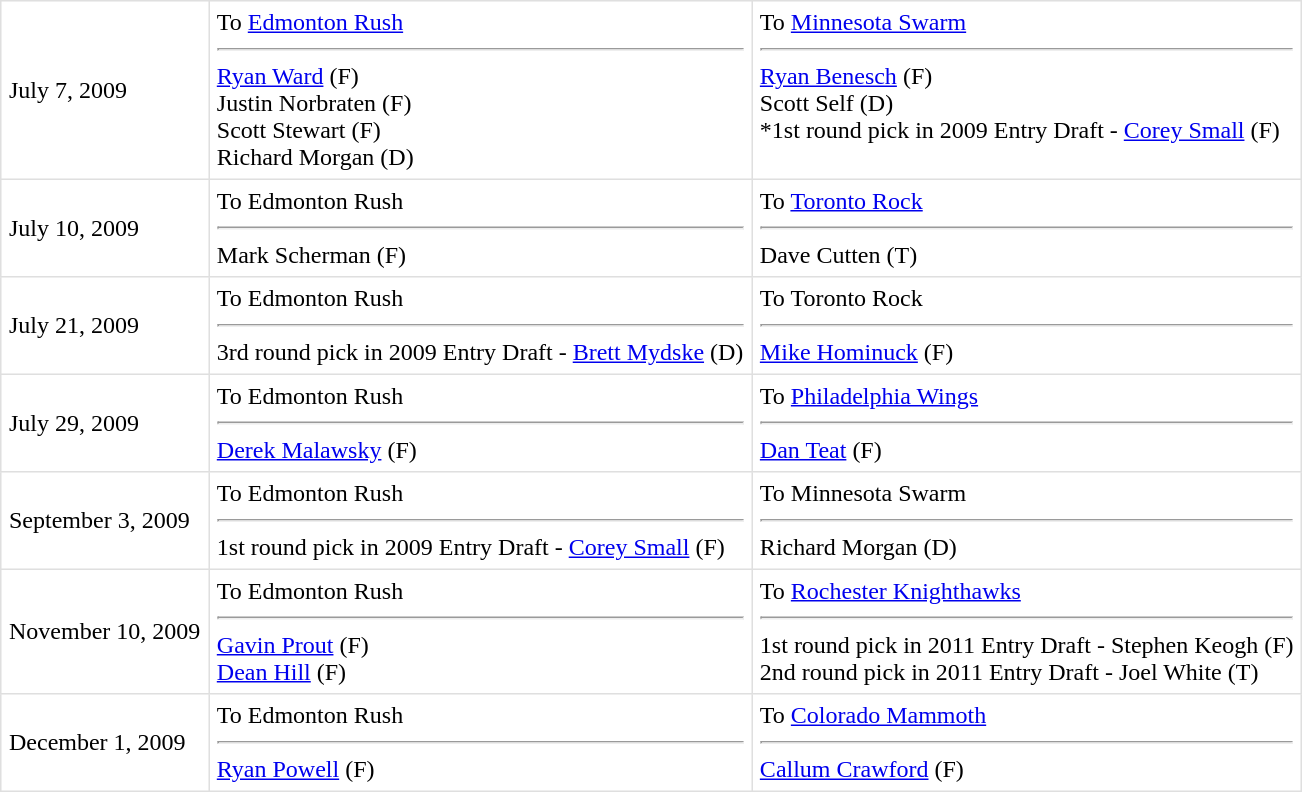<table border=1 style="border-collapse:collapse" bordercolor="#DFDFDF"  cellpadding="5">
<tr>
<td>July 7, 2009</td>
<td valign="top">To <a href='#'>Edmonton Rush</a> <hr> <a href='#'>Ryan Ward</a> (F) <br> Justin Norbraten (F) <br> Scott Stewart (F) <br> Richard Morgan (D)</td>
<td valign="top">To <a href='#'>Minnesota Swarm</a> <hr> <a href='#'>Ryan Benesch</a> (F) <br> Scott Self (D) <br> *1st round pick in 2009 Entry Draft - <a href='#'>Corey Small</a> (F)</td>
</tr>
<tr>
<td>July 10, 2009</td>
<td valign="top">To Edmonton Rush <hr> Mark Scherman (F)</td>
<td valign="top">To <a href='#'>Toronto Rock</a> <hr> Dave Cutten (T)</td>
</tr>
<tr>
<td>July 21, 2009</td>
<td valign="top">To Edmonton Rush <hr> 3rd round pick in 2009 Entry Draft - <a href='#'>Brett Mydske</a> (D)</td>
<td valign="top">To Toronto Rock <hr> <a href='#'>Mike Hominuck</a> (F)</td>
</tr>
<tr>
<td>July 29, 2009</td>
<td valign="top">To Edmonton Rush <hr> <a href='#'>Derek Malawsky</a> (F)</td>
<td valign="top">To <a href='#'>Philadelphia Wings</a> <hr> <a href='#'>Dan Teat</a> (F)</td>
</tr>
<tr>
<td>September 3, 2009</td>
<td valign="top">To Edmonton Rush <hr> 1st round pick in 2009 Entry Draft - <a href='#'>Corey Small</a> (F)</td>
<td valign="top">To Minnesota Swarm <hr> Richard Morgan (D)</td>
</tr>
<tr>
<td>November 10, 2009</td>
<td valign="top">To Edmonton Rush <hr> <a href='#'>Gavin Prout</a> (F) <br> <a href='#'>Dean Hill</a> (F)</td>
<td valign="top">To <a href='#'>Rochester Knighthawks</a> <hr> 1st round pick in 2011 Entry Draft - Stephen Keogh (F) <br> 2nd round pick in 2011 Entry Draft - Joel White (T)</td>
</tr>
<tr>
<td>December 1, 2009</td>
<td valign="top">To Edmonton Rush <hr> <a href='#'>Ryan Powell</a> (F)</td>
<td valign="top">To <a href='#'>Colorado Mammoth</a> <hr> <a href='#'>Callum Crawford</a> (F)</td>
</tr>
</table>
